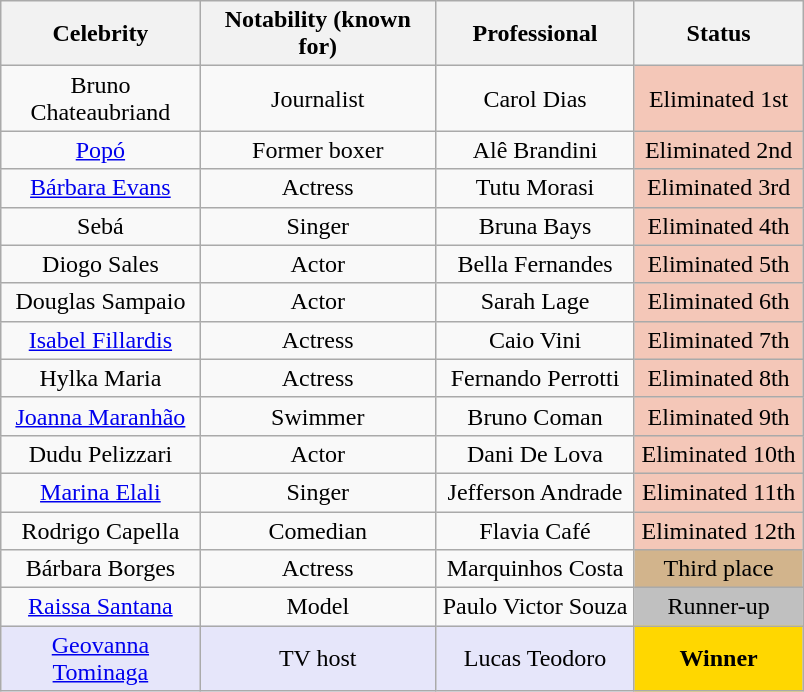<table class= "wikitable sortable" style="text-align: center; margin:1em auto;">
<tr>
<th width=125>Celebrity</th>
<th width=150>Notability (known for)</th>
<th width=125>Professional</th>
<th width=105>Status</th>
</tr>
<tr>
<td>Bruno Chateaubriand</td>
<td>Journalist</td>
<td>Carol Dias</td>
<td bgcolor=F4C7B8>Eliminated 1st <br> </td>
</tr>
<tr>
<td><a href='#'>Popó</a></td>
<td>Former boxer</td>
<td>Alê Brandini</td>
<td bgcolor=F4C7B8>Eliminated 2nd <br> </td>
</tr>
<tr>
<td><a href='#'>Bárbara Evans</a></td>
<td>Actress</td>
<td>Tutu Morasi</td>
<td bgcolor=F4C7B8>Eliminated 3rd <br> </td>
</tr>
<tr>
<td>Sebá</td>
<td>Singer</td>
<td>Bruna Bays</td>
<td bgcolor=F4C7B8>Eliminated 4th <br> </td>
</tr>
<tr>
<td>Diogo Sales</td>
<td>Actor</td>
<td>Bella Fernandes</td>
<td bgcolor=F4C7B8>Eliminated 5th <br> </td>
</tr>
<tr>
<td>Douglas Sampaio</td>
<td>Actor</td>
<td>Sarah Lage</td>
<td bgcolor=F4C7B8>Eliminated 6th <br> </td>
</tr>
<tr>
<td><a href='#'>Isabel Fillardis</a></td>
<td>Actress</td>
<td>Caio Vini</td>
<td bgcolor=F4C7B8>Eliminated 7th <br> </td>
</tr>
<tr>
<td>Hylka Maria</td>
<td>Actress</td>
<td>Fernando Perrotti</td>
<td bgcolor=F4C7B8>Eliminated 8th <br> </td>
</tr>
<tr>
<td><a href='#'>Joanna Maranhão</a></td>
<td>Swimmer</td>
<td>Bruno Coman</td>
<td bgcolor=F4C7B8>Eliminated 9th <br> </td>
</tr>
<tr>
<td>Dudu Pelizzari</td>
<td>Actor</td>
<td>Dani De Lova</td>
<td bgcolor=F4C7B8>Eliminated 10th <br> </td>
</tr>
<tr>
<td><a href='#'>Marina Elali</a></td>
<td>Singer</td>
<td>Jefferson Andrade</td>
<td bgcolor=F4C7B8>Eliminated 11th <br> </td>
</tr>
<tr>
<td>Rodrigo Capella</td>
<td>Comedian</td>
<td>Flavia Café</td>
<td bgcolor=F4C7B8>Eliminated 12th <br> </td>
</tr>
<tr>
<td>Bárbara Borges</td>
<td>Actress</td>
<td>Marquinhos Costa</td>
<td bgcolor=D2B48C>Third place <br>  </td>
</tr>
<tr>
<td><a href='#'>Raissa Santana</a></td>
<td>Model</td>
<td>Paulo Victor Souza</td>
<td bgcolor=C0C0C0>Runner-up <br>  </td>
</tr>
<tr>
<td bgcolor=E6E6FA><a href='#'>Geovanna Tominaga</a></td>
<td bgcolor=E6E6FA>TV host</td>
<td bgcolor=E6E6FA>Lucas Teodoro</td>
<td bgcolor=FFD700><strong>Winner</strong> <br>  </td>
</tr>
</table>
